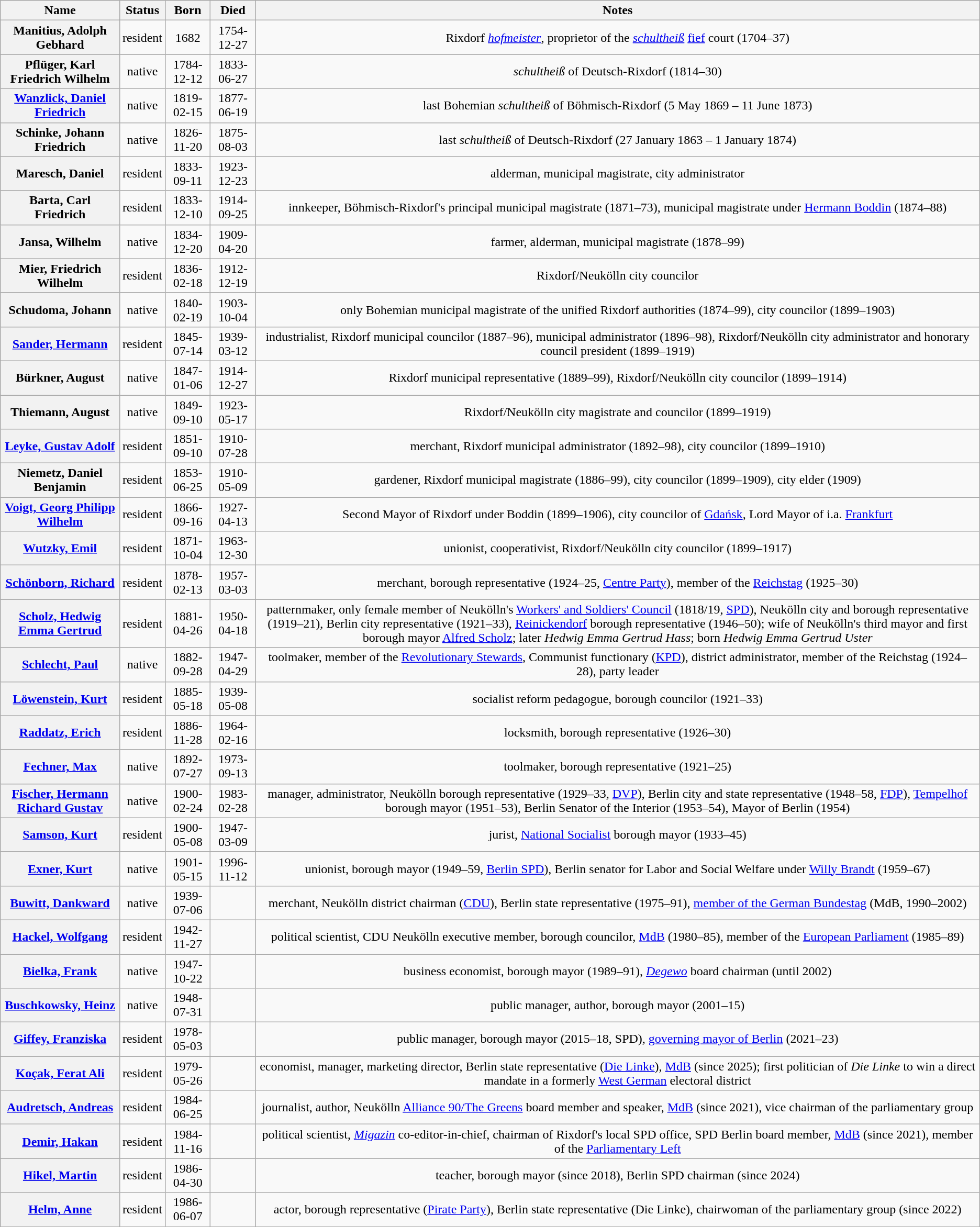<table class="wikitable mw-collapsible mw-collapsed sortable" style="text-align:center;">
<tr>
<th>Name</th>
<th>Status</th>
<th>Born</th>
<th>Died</th>
<th>Notes</th>
</tr>
<tr>
<th>Manitius, Adolph Gebhard</th>
<td>resident</td>
<td>1682</td>
<td>1754-12-27</td>
<td>Rixdorf <em><a href='#'>hofmeister</a></em>, proprietor of the <em><a href='#'>schultheiß</a></em> <a href='#'>fief</a> court (1704–37)</td>
</tr>
<tr>
<th>Pflüger, Karl Friedrich Wilhelm</th>
<td>native</td>
<td>1784-12-12</td>
<td>1833-06-27</td>
<td><em>schultheiß</em> of Deutsch-Rixdorf (1814–30)</td>
</tr>
<tr>
<th><a href='#'>Wanzlick, Daniel Friedrich</a></th>
<td>native</td>
<td>1819-02-15</td>
<td>1877-06-19</td>
<td>last Bohemian <em>schultheiß</em> of Böhmisch-Rixdorf (5 May 1869 – 11 June 1873)</td>
</tr>
<tr>
<th>Schinke, Johann Friedrich</th>
<td>native</td>
<td>1826-11-20</td>
<td>1875-08-03</td>
<td>last <em>schultheiß</em> of Deutsch-Rixdorf (27 January 1863 – 1 January 1874)</td>
</tr>
<tr>
<th>Maresch, Daniel</th>
<td>resident</td>
<td>1833-09-11</td>
<td>1923-12-23</td>
<td>alderman, municipal magistrate, city administrator</td>
</tr>
<tr>
<th>Barta, Carl Friedrich</th>
<td>resident</td>
<td>1833-12-10</td>
<td>1914-09-25</td>
<td>innkeeper, Böhmisch-Rixdorf's principal municipal magistrate (1871–73), municipal magistrate under <a href='#'>Hermann Boddin</a> (1874–88)</td>
</tr>
<tr>
<th>Jansa, Wilhelm</th>
<td>native</td>
<td>1834-12-20</td>
<td>1909-04-20</td>
<td>farmer, alderman, municipal magistrate (1878–99)</td>
</tr>
<tr>
<th>Mier, Friedrich Wilhelm</th>
<td>resident</td>
<td>1836-02-18</td>
<td>1912-12-19</td>
<td>Rixdorf/Neukölln city councilor</td>
</tr>
<tr>
<th>Schudoma, Johann</th>
<td>native</td>
<td>1840-02-19</td>
<td>1903-10-04</td>
<td>only Bohemian municipal magistrate of the unified Rixdorf authorities (1874–99), city councilor (1899–1903)</td>
</tr>
<tr>
<th><a href='#'>Sander, Hermann</a></th>
<td>resident</td>
<td>1845-07-14</td>
<td>1939-03-12</td>
<td>industrialist, Rixdorf municipal councilor (1887–96), municipal administrator (1896–98), Rixdorf/Neukölln city administrator and honorary council president (1899–1919)</td>
</tr>
<tr>
<th>Bürkner, August</th>
<td>native</td>
<td>1847-01-06</td>
<td>1914-12-27</td>
<td>Rixdorf municipal representative (1889–99), Rixdorf/Neukölln city councilor (1899–1914)</td>
</tr>
<tr>
<th>Thiemann, August</th>
<td>native</td>
<td>1849-09-10</td>
<td>1923-05-17</td>
<td>Rixdorf/Neukölln city magistrate and councilor (1899–1919)</td>
</tr>
<tr>
<th><a href='#'>Leyke, Gustav Adolf</a></th>
<td>resident</td>
<td>1851-09-10</td>
<td>1910-07-28</td>
<td>merchant, Rixdorf municipal administrator (1892–98), city councilor (1899–1910)</td>
</tr>
<tr>
<th>Niemetz, Daniel Benjamin</th>
<td>resident</td>
<td>1853-06-25</td>
<td>1910-05-09</td>
<td>gardener, Rixdorf municipal magistrate (1886–99), city councilor (1899–1909), city elder (1909)</td>
</tr>
<tr>
<th><a href='#'>Voigt, Georg Philipp Wilhelm</a></th>
<td>resident</td>
<td>1866-09-16</td>
<td>1927-04-13</td>
<td>Second Mayor of Rixdorf under Boddin (1899–1906), city councilor of <a href='#'>Gdańsk</a>, Lord Mayor of i.a. <a href='#'>Frankfurt</a></td>
</tr>
<tr>
<th><a href='#'>Wutzky, Emil</a></th>
<td>resident</td>
<td>1871-10-04</td>
<td>1963-12-30</td>
<td>unionist, cooperativist, Rixdorf/Neukölln city councilor (1899–1917)</td>
</tr>
<tr>
<th><a href='#'>Schönborn, Richard</a></th>
<td>resident</td>
<td>1878-02-13</td>
<td>1957-03-03</td>
<td>merchant, borough representative (1924–25, <a href='#'>Centre Party</a>), member of the <a href='#'>Reichstag</a> (1925–30)</td>
</tr>
<tr>
<th><a href='#'>Scholz, Hedwig Emma Gertrud</a></th>
<td>resident</td>
<td>1881-04-26</td>
<td>1950-04-18</td>
<td>patternmaker, only female member of Neukölln's <a href='#'>Workers' and Soldiers' Council</a> (1818/19, <a href='#'>SPD</a>), Neukölln city and borough representative (1919–21), Berlin city representative (1921–33), <a href='#'>Reinickendorf</a> borough representative (1946–50); wife of Neukölln's third mayor and first borough mayor <a href='#'>Alfred Scholz</a>; later <em>Hedwig Emma Gertrud Hass</em>; born <em>Hedwig Emma Gertrud Uster</em></td>
</tr>
<tr>
<th><a href='#'>Schlecht, Paul</a></th>
<td>native</td>
<td>1882-09-28</td>
<td>1947-04-29</td>
<td>toolmaker, member of the <a href='#'>Revolutionary Stewards</a>, Communist functionary (<a href='#'>KPD</a>), district administrator, member of the Reichstag (1924–28), party leader</td>
</tr>
<tr>
<th><a href='#'>Löwenstein, Kurt</a></th>
<td>resident</td>
<td>1885-05-18</td>
<td>1939-05-08</td>
<td>socialist reform pedagogue, borough councilor (1921–33)</td>
</tr>
<tr>
<th><a href='#'>Raddatz, Erich</a></th>
<td>resident</td>
<td>1886-11-28</td>
<td>1964-02-16</td>
<td>locksmith, borough representative (1926–30)</td>
</tr>
<tr>
<th><a href='#'>Fechner, Max</a></th>
<td>native</td>
<td>1892-07-27</td>
<td>1973-09-13</td>
<td>toolmaker, borough representative (1921–25)</td>
</tr>
<tr>
<th><a href='#'>Fischer, Hermann Richard Gustav</a></th>
<td>native</td>
<td>1900-02-24</td>
<td>1983-02-28</td>
<td>manager, administrator, Neukölln borough representative (1929–33, <a href='#'>DVP</a>), Berlin city and state representative (1948–58, <a href='#'>FDP</a>), <a href='#'>Tempelhof</a> borough mayor (1951–53), Berlin Senator of the Interior (1953–54), Mayor of Berlin (1954)</td>
</tr>
<tr>
<th><a href='#'>Samson, Kurt</a></th>
<td>resident</td>
<td>1900-05-08</td>
<td>1947-03-09</td>
<td>jurist, <a href='#'>National Socialist</a> borough mayor (1933–45)</td>
</tr>
<tr>
<th><a href='#'>Exner, Kurt</a></th>
<td>native</td>
<td>1901-05-15</td>
<td>1996-11-12</td>
<td>unionist, borough mayor (1949–59, <a href='#'>Berlin SPD</a>), Berlin senator for Labor and Social Welfare under <a href='#'>Willy Brandt</a> (1959–67)</td>
</tr>
<tr>
<th><a href='#'>Buwitt, Dankward</a></th>
<td>native</td>
<td>1939-07-06</td>
<td></td>
<td>merchant, Neukölln district chairman (<a href='#'>CDU</a>), Berlin state representative (1975–91), <a href='#'>member of the German Bundestag</a> (MdB, 1990–2002)</td>
</tr>
<tr>
<th><a href='#'>Hackel, Wolfgang</a></th>
<td>resident</td>
<td>1942-11-27</td>
<td></td>
<td>political scientist, CDU Neukölln executive member, borough councilor, <a href='#'>MdB</a> (1980–85), member of the <a href='#'>European Parliament</a> (1985–89)</td>
</tr>
<tr>
<th><a href='#'>Bielka, Frank</a></th>
<td>native</td>
<td>1947-10-22</td>
<td></td>
<td>business economist, borough mayor (1989–91), <em><a href='#'>Degewo</a></em> board chairman (until 2002)</td>
</tr>
<tr>
<th><a href='#'>Buschkowsky, Heinz</a></th>
<td>native</td>
<td>1948-07-31</td>
<td></td>
<td>public manager, author, borough mayor (2001–15)</td>
</tr>
<tr>
<th><a href='#'>Giffey, Franziska</a></th>
<td>resident</td>
<td>1978-05-03</td>
<td></td>
<td>public manager, borough mayor (2015–18, SPD), <a href='#'>governing mayor of Berlin</a> (2021–23)</td>
</tr>
<tr>
<th><a href='#'>Koçak, Ferat Ali</a></th>
<td>resident</td>
<td>1979-05-26</td>
<td></td>
<td>economist, manager, marketing director, Berlin state representative (<a href='#'>Die Linke</a>), <a href='#'>MdB</a> (since 2025); first politician of <em>Die Linke</em> to win a direct mandate in a formerly <a href='#'>West German</a> electoral district</td>
</tr>
<tr>
<th><a href='#'>Audretsch, Andreas</a></th>
<td>resident</td>
<td>1984-06-25</td>
<td></td>
<td>journalist, author, Neukölln <a href='#'>Alliance 90/The Greens</a> board member and speaker, <a href='#'>MdB</a> (since 2021), vice chairman of the parliamentary group</td>
</tr>
<tr>
<th><a href='#'>Demir, Hakan</a></th>
<td>resident</td>
<td>1984-11-16</td>
<td></td>
<td>political scientist, <em><a href='#'>Migazin</a></em> co-editor-in-chief, chairman of Rixdorf's local SPD office, SPD Berlin board member, <a href='#'>MdB</a> (since 2021), member of the <a href='#'>Parliamentary Left</a></td>
</tr>
<tr>
<th><a href='#'>Hikel, Martin</a></th>
<td>resident</td>
<td>1986-04-30</td>
<td></td>
<td>teacher, borough mayor (since 2018), Berlin SPD chairman (since 2024)</td>
</tr>
<tr>
<th><a href='#'>Helm, Anne</a></th>
<td>resident</td>
<td>1986-06-07</td>
<td></td>
<td>actor, borough representative (<a href='#'>Pirate Party</a>), Berlin state representative (Die Linke), chairwoman of the parliamentary group (since 2022)</td>
</tr>
</table>
